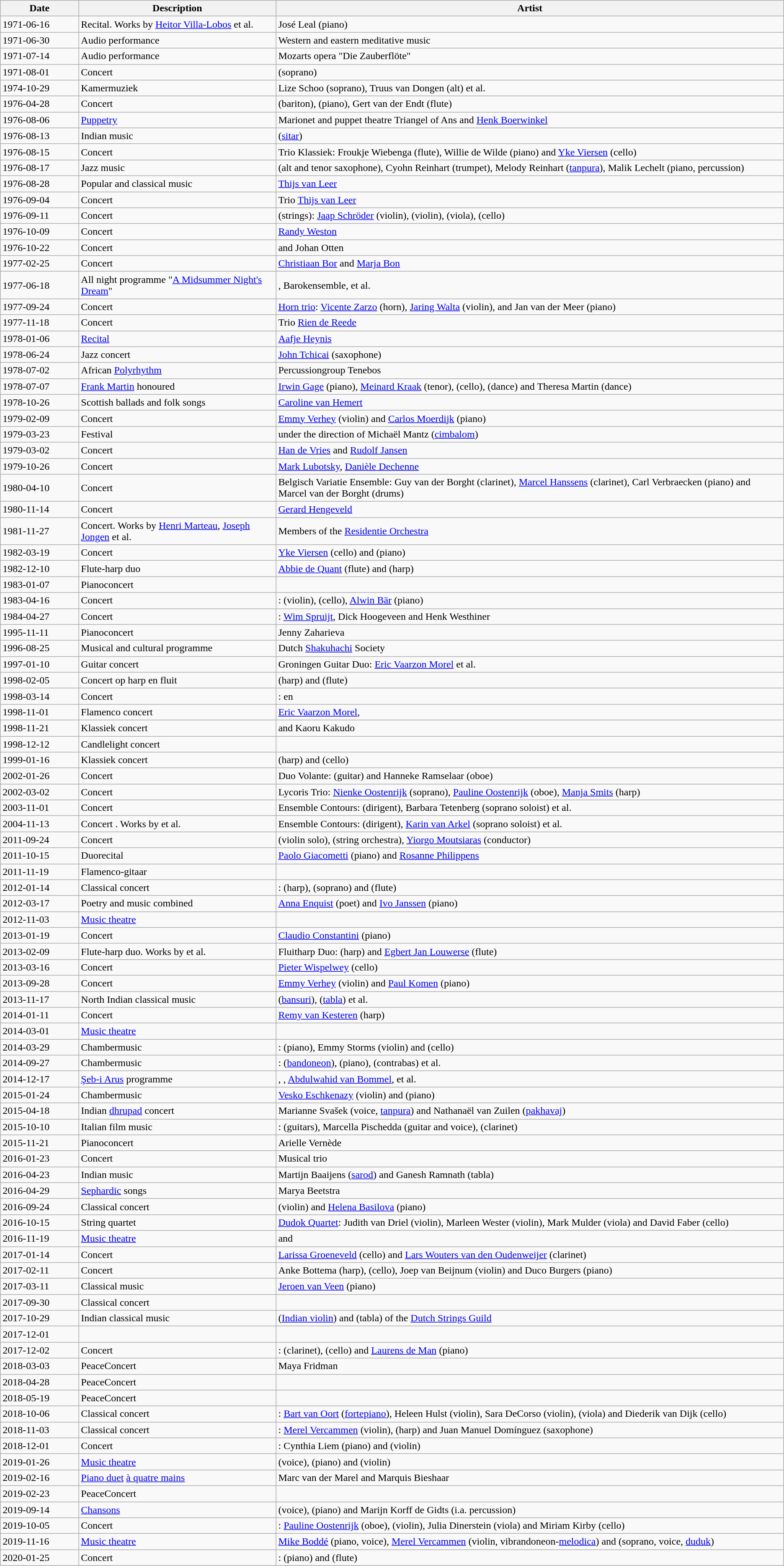<table class="wikitable sortable mw-collapsible autocollapse">
<tr>
<th scope="col" style="width: 10%;">Date</th>
<th class="unsortable">Description</th>
<th class="unsortable">Artist</th>
</tr>
<tr>
<td>1971-06-16</td>
<td>Recital. Works by <a href='#'>Heitor Villa-Lobos</a> et al.</td>
<td>José Leal (piano)</td>
</tr>
<tr>
<td>1971-06-30</td>
<td>Audio performance</td>
<td>Western and eastern meditative music</td>
</tr>
<tr>
<td>1971-07-14</td>
<td>Audio performance</td>
<td>Mozarts opera "Die Zauberflöte"</td>
</tr>
<tr>
<td>1971-08-01</td>
<td>Concert</td>
<td> (soprano)</td>
</tr>
<tr>
<td>1974-10-29</td>
<td>Kamermuziek</td>
<td>Lize Schoo (soprano), Truus van Dongen (alt) et al.</td>
</tr>
<tr>
<td>1976-04-28</td>
<td>Concert</td>
<td> (bariton),  (piano), Gert van der Endt (flute)</td>
</tr>
<tr>
<td>1976-08-06</td>
<td><a href='#'>Puppetry</a></td>
<td>Marionet and puppet theatre Triangel of Ans and <a href='#'>Henk Boerwinkel</a></td>
</tr>
<tr>
<td>1976-08-13</td>
<td>Indian music</td>
<td> (<a href='#'>sitar</a>)</td>
</tr>
<tr>
<td>1976-08-15</td>
<td>Concert</td>
<td>Trio Klassiek: Froukje Wiebenga (flute), Willie de Wilde (piano) and <a href='#'>Yke Viersen</a> (cello)</td>
</tr>
<tr>
<td>1976-08-17</td>
<td>Jazz music</td>
<td> (alt and tenor saxophone), Cyohn Reinhart (trumpet), Melody Reinhart (<a href='#'>tanpura</a>), Malik Lechelt (piano, percussion)</td>
</tr>
<tr>
<td>1976-08-28</td>
<td>Popular and classical music</td>
<td><a href='#'>Thijs van Leer</a></td>
</tr>
<tr>
<td>1976-09-04</td>
<td>Concert</td>
<td>Trio <a href='#'>Thijs van Leer</a></td>
</tr>
<tr>
<td>1976-09-11</td>
<td>Concert</td>
<td> (strings): <a href='#'>Jaap Schröder</a> (violin),  (violin),  (viola),  (cello)</td>
</tr>
<tr>
<td>1976-10-09</td>
<td>Concert</td>
<td><a href='#'>Randy Weston</a></td>
</tr>
<tr>
<td>1976-10-22</td>
<td>Concert</td>
<td> and Johan Otten</td>
</tr>
<tr>
<td>1977-02-25</td>
<td>Concert</td>
<td><a href='#'>Christiaan Bor</a> and <a href='#'>Marja Bon</a></td>
</tr>
<tr>
<td>1977-06-18</td>
<td>All night programme "<a href='#'>A Midsummer Night's Dream</a>"</td>
<td>, Barokensemble,  et al.</td>
</tr>
<tr>
<td>1977-09-24</td>
<td>Concert</td>
<td><a href='#'>Horn trio</a>: <a href='#'>Vicente Zarzo</a> (horn), <a href='#'>Jaring Walta</a> (violin), and Jan van der Meer (piano)</td>
</tr>
<tr>
<td>1977-11-18</td>
<td>Concert</td>
<td>Trio <a href='#'>Rien de Reede</a></td>
</tr>
<tr>
<td>1978-01-06</td>
<td><a href='#'>Recital</a></td>
<td><a href='#'>Aafje Heynis</a></td>
</tr>
<tr>
<td>1978-06-24</td>
<td>Jazz concert</td>
<td><a href='#'>John Tchicai</a> (saxophone)</td>
</tr>
<tr>
<td>1978-07-02</td>
<td>African <a href='#'>Polyrhythm</a></td>
<td>Percussiongroup Tenebos</td>
</tr>
<tr>
<td>1978-07-07</td>
<td><a href='#'>Frank Martin</a> honoured</td>
<td><a href='#'>Irwin Gage</a> (piano), <a href='#'>Meinard Kraak</a> (tenor),  (cello),  (dance) and Theresa Martin (dance)</td>
</tr>
<tr>
<td>1978-10-26</td>
<td>Scottish ballads and folk songs</td>
<td><a href='#'>Caroline van Hemert</a></td>
</tr>
<tr>
<td>1979-02-09</td>
<td>Concert</td>
<td><a href='#'>Emmy Verhey</a> (violin) and <a href='#'>Carlos Moerdijk</a> (piano)</td>
</tr>
<tr>
<td>1979-03-23</td>
<td>Festival</td>
<td> under the direction of Michaël Mantz (<a href='#'>cimbalom</a>)</td>
</tr>
<tr>
<td>1979-03-02</td>
<td>Concert</td>
<td><a href='#'>Han de Vries</a> and <a href='#'>Rudolf Jansen</a></td>
</tr>
<tr>
<td>1979-10-26</td>
<td>Concert</td>
<td><a href='#'>Mark Lubotsky</a>, <a href='#'>Danièle Dechenne</a></td>
</tr>
<tr>
<td>1980-04-10</td>
<td>Concert</td>
<td>Belgisch Variatie Ensemble: Guy van der Borght (clarinet), <a href='#'>Marcel Hanssens</a> (clarinet), Carl Verbraecken (piano) and Marcel van der Borght (drums)</td>
</tr>
<tr>
<td>1980-11-14</td>
<td>Concert</td>
<td><a href='#'>Gerard Hengeveld</a></td>
</tr>
<tr>
<td>1981-11-27</td>
<td>Concert. Works by <a href='#'>Henri Marteau</a>, <a href='#'>Joseph Jongen</a> et al.</td>
<td>Members of the <a href='#'>Residentie Orchestra</a></td>
</tr>
<tr>
<td>1982-03-19</td>
<td>Concert</td>
<td><a href='#'>Yke Viersen</a> (cello) and  (piano)</td>
</tr>
<tr>
<td>1982-12-10</td>
<td>Flute-harp duo</td>
<td><a href='#'>Abbie de Quant</a> (flute) and  (harp)</td>
</tr>
<tr>
<td>1983-01-07</td>
<td>Pianoconcert</td>
<td></td>
</tr>
<tr>
<td>1983-04-16</td>
<td>Concert</td>
<td>:  (violin),  (cello), <a href='#'>Alwin Bär</a> (piano)</td>
</tr>
<tr>
<td>1984-04-27</td>
<td>Concert</td>
<td>: <a href='#'>Wim Spruijt</a>, Dick Hoogeveen and Henk Westhiner</td>
</tr>
<tr>
<td>1995-11-11</td>
<td>Pianoconcert</td>
<td>Jenny Zaharieva</td>
</tr>
<tr>
<td>1996-08-25</td>
<td>Musical and cultural programme</td>
<td>Dutch <a href='#'>Shakuhachi</a> Society </td>
</tr>
<tr>
<td>1997-01-10</td>
<td>Guitar concert</td>
<td>Groningen Guitar Duo: <a href='#'>Eric Vaarzon Morel</a> et al.</td>
</tr>
<tr>
<td>1998-02-05</td>
<td>Concert op harp en fluit</td>
<td> (harp) and  (flute)</td>
</tr>
<tr>
<td>1998-03-14</td>
<td>Concert</td>
<td>:  en </td>
</tr>
<tr>
<td>1998-11-01</td>
<td>Flamenco concert</td>
<td><a href='#'>Eric Vaarzon Morel</a>, </td>
</tr>
<tr>
<td>1998-11-21</td>
<td>Klassiek concert</td>
<td> and Kaoru Kakudo</td>
</tr>
<tr>
<td>1998-12-12</td>
<td>Candlelight concert</td>
<td></td>
</tr>
<tr>
<td>1999-01-16</td>
<td>Klassiek concert</td>
<td> (harp) and  (cello)</td>
</tr>
<tr>
<td>2002-01-26</td>
<td>Concert</td>
<td>Duo Volante:  (guitar) and Hanneke Ramselaar (oboe)</td>
</tr>
<tr>
<td>2002-03-02</td>
<td>Concert</td>
<td>Lycoris Trio: <a href='#'>Nienke Oostenrijk</a> (soprano), <a href='#'>Pauline Oostenrijk</a> (oboe), <a href='#'>Manja Smits</a> (harp)</td>
</tr>
<tr>
<td>2003-11-01</td>
<td>Concert</td>
<td>Ensemble Contours:  (dirigent), Barbara Tetenberg (soprano soloist) et al.</td>
</tr>
<tr>
<td>2004-11-13</td>
<td>Concert . Works by  et al.</td>
<td>Ensemble Contours:  (dirigent), <a href='#'>Karin van Arkel</a> (soprano soloist) et al.</td>
</tr>
<tr>
<td>2011-09-24</td>
<td>Concert</td>
<td> (violin solo),  (string orchestra), <a href='#'>Yiorgo Moutsiaras</a> (conductor)</td>
</tr>
<tr>
<td>2011-10-15</td>
<td>Duorecital</td>
<td><a href='#'>Paolo Giacometti</a> (piano) and <a href='#'>Rosanne Philippens</a></td>
</tr>
<tr>
<td>2011-11-19</td>
<td>Flamenco-gitaar</td>
<td></td>
</tr>
<tr>
<td>2012-01-14</td>
<td>Classical concert</td>
<td>:  (harp),  (soprano) and  (flute)</td>
</tr>
<tr>
<td>2012-03-17</td>
<td>Poetry and music combined</td>
<td><a href='#'>Anna Enquist</a> (poet) and <a href='#'>Ivo Janssen</a> (piano)</td>
</tr>
<tr>
<td>2012-11-03</td>
<td><a href='#'>Music theatre</a></td>
<td></td>
</tr>
<tr>
<td>2013-01-19</td>
<td>Concert</td>
<td><a href='#'>Claudio Constantini</a> (piano)</td>
</tr>
<tr>
<td>2013-02-09</td>
<td>Flute-harp duo. Works by  et al.</td>
<td>Fluitharp Duo:  (harp) and <a href='#'>Egbert Jan Louwerse</a> (flute)</td>
</tr>
<tr>
<td>2013-03-16</td>
<td>Concert</td>
<td><a href='#'>Pieter Wispelwey</a> (cello)</td>
</tr>
<tr>
<td>2013-09-28</td>
<td>Concert</td>
<td><a href='#'>Emmy Verhey</a> (violin) and <a href='#'>Paul Komen</a> (piano)</td>
</tr>
<tr>
<td>2013-11-17</td>
<td>North Indian classical music</td>
<td> (<a href='#'>bansuri</a>),  (<a href='#'>tabla</a>) et al.</td>
</tr>
<tr>
<td>2014-01-11</td>
<td>Concert</td>
<td><a href='#'>Remy van Kesteren</a> (harp)</td>
</tr>
<tr>
<td>2014-03-01</td>
<td><a href='#'>Music theatre</a></td>
<td></td>
</tr>
<tr>
<td>2014-03-29</td>
<td>Chambermusic</td>
<td>:  (piano), Emmy Storms (violin) and  (cello)</td>
</tr>
<tr>
<td>2014-09-27</td>
<td>Chambermusic</td>
<td>:  (<a href='#'>bandoneon</a>),  (piano),  (contrabas) et al.</td>
</tr>
<tr>
<td>2014-12-17</td>
<td><a href='#'>Şeb-i Arus</a> programme</td>
<td>, , <a href='#'>Abdulwahid van Bommel</a>,  et al.</td>
</tr>
<tr>
<td>2015-01-24</td>
<td>Chambermusic</td>
<td><a href='#'>Vesko Eschkenazy</a> (violin) and  (piano)</td>
</tr>
<tr>
<td>2015-04-18</td>
<td>Indian <a href='#'>dhrupad</a> concert</td>
<td>Marianne Svašek (voice, <a href='#'>tanpura</a>) and Nathanaël van Zuilen (<a href='#'>pakhavaj</a>)</td>
</tr>
<tr>
<td>2015-10-10</td>
<td>Italian film music</td>
<td>:  (guitars), Marcella Pischedda (guitar and voice),  (clarinet)</td>
</tr>
<tr>
<td>2015-11-21</td>
<td>Pianoconcert</td>
<td>Arielle Vernède</td>
</tr>
<tr>
<td>2016-01-23</td>
<td>Concert</td>
<td>Musical trio</td>
</tr>
<tr>
<td>2016-04-23</td>
<td>Indian music</td>
<td>Martijn Baaijens (<a href='#'>sarod</a>) and Ganesh Ramnath (tabla)</td>
</tr>
<tr>
<td>2016-04-29</td>
<td><a href='#'>Sephardic</a> songs</td>
<td>Marya Beetstra</td>
</tr>
<tr>
<td>2016-09-24</td>
<td>Classical concert</td>
<td> (violin) and <a href='#'>Helena Basilova</a> (piano)</td>
</tr>
<tr>
<td>2016-10-15</td>
<td>String quartet</td>
<td><a href='#'>Dudok Quartet</a>: Judith van Driel (violin), Marleen Wester (violin), Mark Mulder (viola) and David Faber (cello)</td>
</tr>
<tr>
<td>2016-11-19</td>
<td><a href='#'>Music theatre</a></td>
<td> and </td>
</tr>
<tr>
<td>2017-01-14</td>
<td>Concert</td>
<td><a href='#'>Larissa Groeneveld</a> (cello) and <a href='#'>Lars Wouters van den Oudenweijer</a> (clarinet)</td>
</tr>
<tr>
<td>2017-02-11</td>
<td>Concert</td>
<td>Anke Bottema (harp),  (cello), Joep van Beijnum (violin) and Duco Burgers (piano)</td>
</tr>
<tr>
<td>2017-03-11</td>
<td>Classical music</td>
<td><a href='#'>Jeroen van Veen</a> (piano)</td>
</tr>
<tr>
<td>2017-09-30</td>
<td>Classical concert</td>
<td></td>
</tr>
<tr>
<td>2017-10-29</td>
<td>Indian classical music</td>
<td> (<a href='#'>Indian violin</a>) and  (tabla) of the <a href='#'>Dutch Strings Guild</a></td>
</tr>
<tr>
<td>2017-12-01</td>
<td></td>
<td></td>
</tr>
<tr>
<td>2017-12-02</td>
<td>Concert</td>
<td>:  (clarinet),  (cello) and <a href='#'>Laurens de Man</a> (piano)</td>
</tr>
<tr>
<td>2018-03-03</td>
<td>PeaceConcert</td>
<td>Maya Fridman</td>
</tr>
<tr>
<td>2018-04-28</td>
<td>PeaceConcert</td>
<td></td>
</tr>
<tr>
<td>2018-05-19</td>
<td>PeaceConcert</td>
<td></td>
</tr>
<tr>
<td>2018-10-06</td>
<td>Classical concert</td>
<td>: <a href='#'>Bart van Oort</a> (<a href='#'>fortepiano</a>), Heleen Hulst (violin), Sara DeCorso (violin),  (viola) and Diederik van Dijk (cello)</td>
</tr>
<tr>
<td>2018-11-03</td>
<td>Classical concert</td>
<td>: <a href='#'>Merel Vercammen</a> (violin),  (harp) and Juan Manuel Domínguez (saxophone)</td>
</tr>
<tr>
<td>2018-12-01</td>
<td>Concert</td>
<td>: Cynthia Liem (piano) and  (violin)</td>
</tr>
<tr>
<td>2019-01-26</td>
<td><a href='#'>Music theatre</a></td>
<td> (voice),  (piano) and  (violin)</td>
</tr>
<tr>
<td>2019-02-16</td>
<td><a href='#'>Piano duet</a> <a href='#'>à quatre mains</a></td>
<td>Marc van der Marel and Marquis Bieshaar</td>
</tr>
<tr>
<td>2019-02-23</td>
<td>PeaceConcert</td>
<td></td>
</tr>
<tr>
<td>2019-09-14</td>
<td><a href='#'>Chansons</a></td>
<td> (voice),  (piano) and Marijn Korff de Gidts (i.a. percussion)</td>
</tr>
<tr>
<td>2019-10-05</td>
<td>Concert</td>
<td>: <a href='#'>Pauline Oostenrijk</a> (oboe),  (violin), Julia Dinerstein (viola) and Miriam Kirby (cello)</td>
</tr>
<tr>
<td>2019-11-16</td>
<td><a href='#'>Music theatre</a></td>
<td><a href='#'>Mike Boddé</a> (piano, voice), <a href='#'>Merel Vercammen</a> (violin, vibrandoneon-<a href='#'>melodica</a>) and  (soprano, voice, <a href='#'>duduk</a>)</td>
</tr>
<tr>
<td>2020-01-25</td>
<td>Concert</td>
<td>:  (piano) and  (flute)</td>
</tr>
</table>
